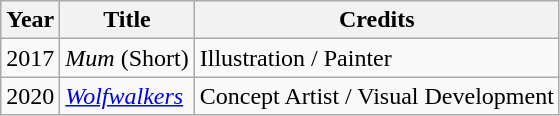<table class="wikitable sortable">
<tr>
<th>Year</th>
<th>Title</th>
<th>Credits</th>
</tr>
<tr>
<td>2017</td>
<td><em>Mum</em> (Short)</td>
<td>Illustration / Painter</td>
</tr>
<tr>
<td>2020</td>
<td><em><a href='#'>Wolfwalkers</a></em></td>
<td>Concept Artist / Visual Development</td>
</tr>
</table>
